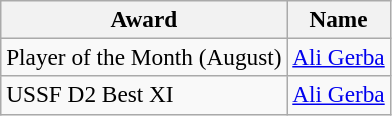<table class="wikitable" style="font-size:97%; text-align:left;">
<tr>
<th>Award</th>
<th>Name</th>
</tr>
<tr>
<td>Player of the Month (August)</td>
<td style="text-align:left;"> <a href='#'>Ali Gerba</a></td>
</tr>
<tr>
<td>USSF D2 Best XI</td>
<td style="text-align:left;"> <a href='#'>Ali Gerba</a></td>
</tr>
</table>
